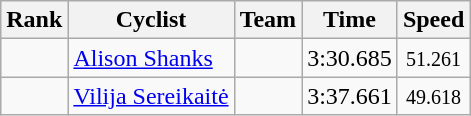<table class="wikitable sortable" style="text-align:center;">
<tr>
<th>Rank</th>
<th class="unsortable">Cyclist</th>
<th>Team</th>
<th>Time</th>
<th>Speed</th>
</tr>
<tr>
<td align=center></td>
<td align=left><a href='#'>Alison Shanks</a></td>
<td align=left></td>
<td>3:30.685</td>
<td><small>51.261</small></td>
</tr>
<tr>
<td align=center></td>
<td align=left><a href='#'>Vilija Sereikaitė</a></td>
<td align=left></td>
<td>3:37.661</td>
<td><small>49.618</small></td>
</tr>
</table>
